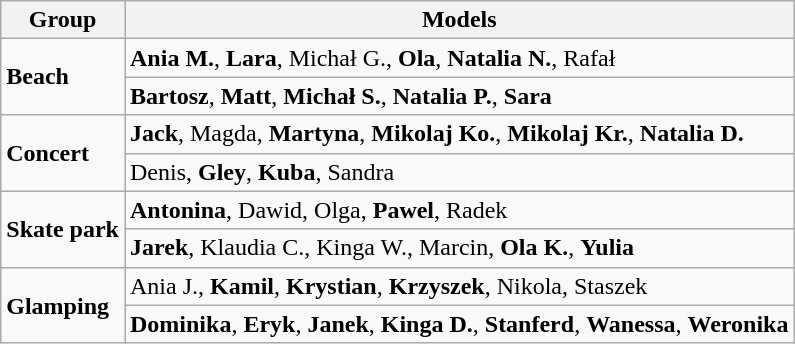<table class="wikitable">
<tr>
<th>Group</th>
<th>Models</th>
</tr>
<tr>
<td rowspan="2"><strong>Beach</strong></td>
<td><strong>Ania M.</strong>, <strong>Lara</strong>, Michał G., <strong>Ola</strong>, <strong>Natalia N.</strong>, Rafał</td>
</tr>
<tr>
<td><strong>Bartosz</strong>, <strong>Matt</strong>, <strong>Michał S.</strong>, <strong>Natalia P.</strong>, <strong>Sara</strong></td>
</tr>
<tr>
<td rowspan="2"><strong>Concert</strong></td>
<td><strong>Jack</strong>, Magda, <strong>Martyna</strong>, <strong>Mikolaj Ko.</strong>, <strong>Mikolaj Kr.</strong>, <strong>Natalia D.</strong></td>
</tr>
<tr>
<td>Denis, <strong>Gley</strong>, <strong>Kuba</strong>, Sandra</td>
</tr>
<tr>
<td rowspan="2"><strong>Skate park</strong></td>
<td><strong>Antonina</strong>, Dawid, Olga, <strong>Pawel</strong>, Radek</td>
</tr>
<tr>
<td><strong>Jarek</strong>, Klaudia C., Kinga W., Marcin, <strong>Ola K.</strong>, <strong>Yulia</strong></td>
</tr>
<tr>
<td rowspan="2"><strong>Glamping</strong></td>
<td>Ania J., <strong>Kamil</strong>, <strong>Krystian</strong>, <strong>Krzyszek</strong>, Nikola, Staszek</td>
</tr>
<tr>
<td><strong>Dominika</strong>, <strong>Eryk</strong>, <strong>Janek</strong>, <strong>Kinga D.</strong>, <strong>Stanferd</strong>, <strong>Wanessa</strong>, <strong>Weronika</strong></td>
</tr>
</table>
